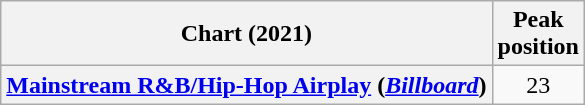<table class="wikitable plainrowheaders sortable" style="text-align:center;">
<tr>
<th scope="col">Chart (2021)</th>
<th scope="col">Peak<br>position</th>
</tr>
<tr>
<th scope="row"><a href='#'>Mainstream R&B/Hip-Hop Airplay</a> (<a href='#'><em>Billboard</em></a>)</th>
<td>23</td>
</tr>
</table>
